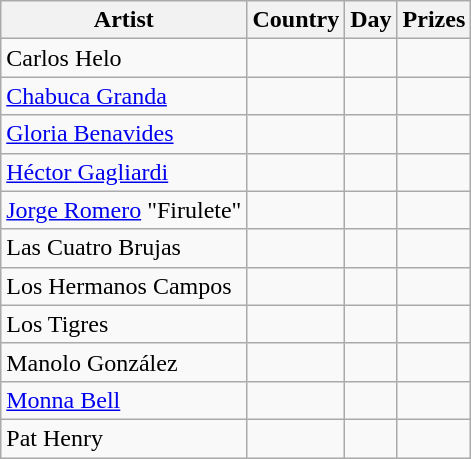<table class="wikitable">
<tr>
<th>Artist</th>
<th>Country</th>
<th>Day</th>
<th>Prizes</th>
</tr>
<tr>
<td>Carlos Helo</td>
<td></td>
<td></td>
<td></td>
</tr>
<tr>
<td><a href='#'>Chabuca Granda</a></td>
<td></td>
<td></td>
<td></td>
</tr>
<tr>
<td><a href='#'>Gloria Benavides</a></td>
<td></td>
<td></td>
<td></td>
</tr>
<tr>
<td><a href='#'>Héctor Gagliardi</a></td>
<td></td>
<td></td>
<td></td>
</tr>
<tr>
<td><a href='#'>Jorge Romero</a> "Firulete"</td>
<td></td>
<td></td>
<td></td>
</tr>
<tr>
<td>Las Cuatro Brujas</td>
<td></td>
<td></td>
<td></td>
</tr>
<tr>
<td>Los Hermanos Campos</td>
<td></td>
<td></td>
<td></td>
</tr>
<tr>
<td>Los Tigres</td>
<td></td>
<td></td>
<td></td>
</tr>
<tr>
<td>Manolo González</td>
<td></td>
<td></td>
<td></td>
</tr>
<tr>
<td><a href='#'>Monna Bell</a></td>
<td></td>
<td></td>
<td></td>
</tr>
<tr>
<td>Pat Henry</td>
<td></td>
<td></td>
<td></td>
</tr>
</table>
